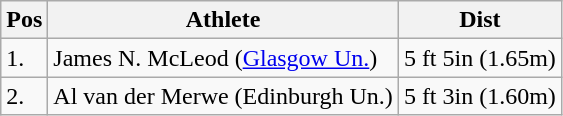<table class="wikitable">
<tr>
<th>Pos</th>
<th>Athlete</th>
<th>Dist</th>
</tr>
<tr>
<td>1.</td>
<td>James N. McLeod (<a href='#'>Glasgow Un.</a>)</td>
<td>5 ft 5in (1.65m)</td>
</tr>
<tr>
<td>2.</td>
<td>Al van der Merwe (Edinburgh Un.)</td>
<td>5 ft 3in (1.60m)</td>
</tr>
</table>
